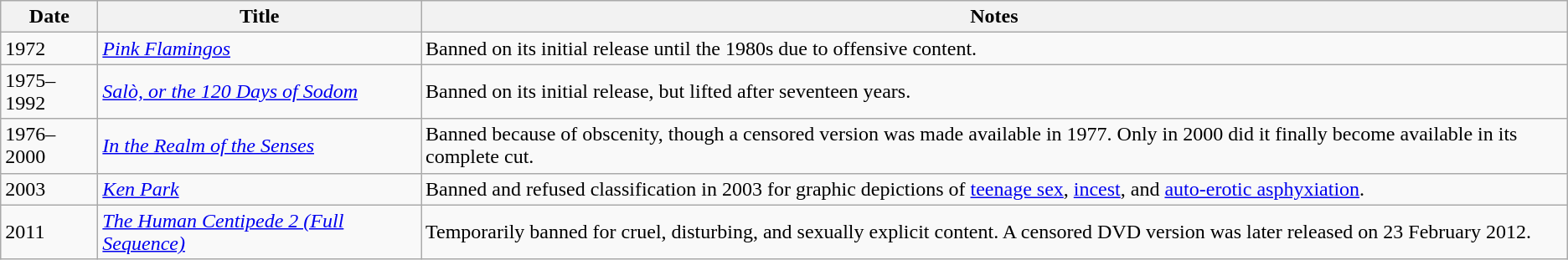<table class="wikitable sortable">
<tr>
<th>Date</th>
<th>Title</th>
<th>Notes</th>
</tr>
<tr>
<td>1972</td>
<td><em><a href='#'>Pink Flamingos</a></em></td>
<td>Banned on its initial release until the 1980s due to offensive content.</td>
</tr>
<tr>
<td>1975–1992</td>
<td><em><a href='#'>Salò, or the 120 Days of Sodom</a></em></td>
<td>Banned on its initial release, but lifted after seventeen years.</td>
</tr>
<tr>
<td>1976–2000</td>
<td><em><a href='#'>In the Realm of the Senses</a></em></td>
<td>Banned because of obscenity, though a censored version was made available in 1977. Only in 2000 did it finally become available in its complete cut.</td>
</tr>
<tr>
<td>2003</td>
<td><em><a href='#'>Ken Park</a></em></td>
<td>Banned and refused classification in 2003 for graphic depictions of <a href='#'>teenage sex</a>, <a href='#'>incest</a>, and <a href='#'>auto-erotic asphyxiation</a>.</td>
</tr>
<tr>
<td>2011</td>
<td><em><a href='#'>The Human Centipede 2 (Full Sequence)</a></em></td>
<td>Temporarily banned for cruel, disturbing, and sexually explicit content. A censored DVD version was later released on 23 February 2012.</td>
</tr>
</table>
